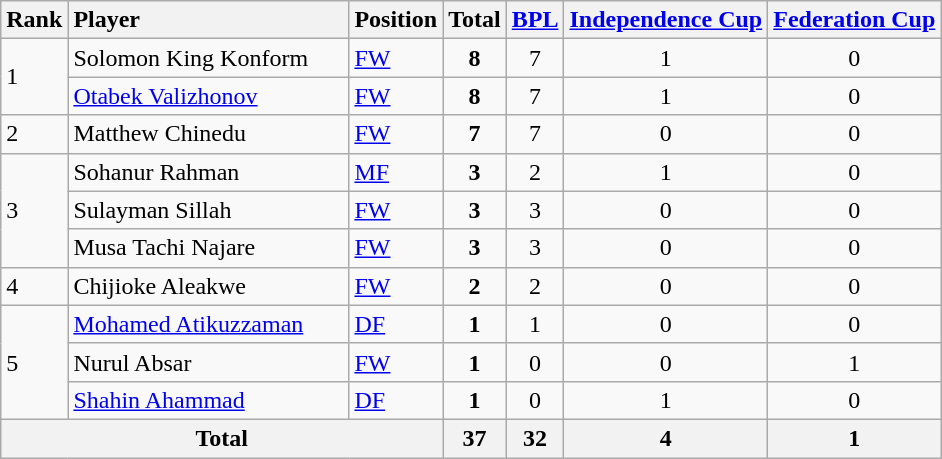<table class="wikitable">
<tr>
<th>Rank</th>
<th style="width:180px;text-align:left">Player</th>
<th>Position</th>
<th>Total</th>
<th><a href='#'>BPL</a></th>
<th><a href='#'>Independence Cup</a></th>
<th><a href='#'>Federation Cup</a></th>
</tr>
<tr>
<td rowspan=2>1</td>
<td> Solomon King Konform</td>
<td><a href='#'>FW</a></td>
<td align="center"><strong>8</strong></td>
<td align="center">7</td>
<td align="center">1</td>
<td align="center">0</td>
</tr>
<tr>
<td> <a href='#'>Otabek Valizhonov</a></td>
<td><a href='#'>FW</a></td>
<td align="center"><strong>8</strong></td>
<td align="center">7</td>
<td align="center">1</td>
<td align="center">0</td>
</tr>
<tr>
<td>2</td>
<td> Matthew Chinedu</td>
<td><a href='#'>FW</a></td>
<td align="center"><strong>7</strong></td>
<td align="center">7</td>
<td align="center">0</td>
<td align="center">0</td>
</tr>
<tr>
<td rowspan=3>3</td>
<td> Sohanur Rahman</td>
<td><a href='#'>MF</a></td>
<td align="center"><strong>3</strong></td>
<td align="center">2</td>
<td align="center">1</td>
<td align="center">0</td>
</tr>
<tr>
<td> Sulayman Sillah</td>
<td><a href='#'>FW</a></td>
<td align="center"><strong>3</strong></td>
<td align="center">3</td>
<td align="center">0</td>
<td align="center">0</td>
</tr>
<tr>
<td> Musa Tachi Najare</td>
<td><a href='#'>FW</a></td>
<td align="center"><strong>3</strong></td>
<td align="center">3</td>
<td align="center">0</td>
<td align="center">0</td>
</tr>
<tr>
<td>4</td>
<td> Chijioke Aleakwe</td>
<td><a href='#'>FW</a></td>
<td align="center"><strong>2</strong></td>
<td align="center">2</td>
<td align="center">0</td>
<td align="center">0</td>
</tr>
<tr>
<td rowspan=3>5</td>
<td> <a href='#'>Mohamed Atikuzzaman</a></td>
<td><a href='#'>DF</a></td>
<td align="center"><strong>1</strong></td>
<td align="center">1</td>
<td align="center">0</td>
<td align="center">0</td>
</tr>
<tr>
<td> Nurul Absar</td>
<td><a href='#'>FW</a></td>
<td align="center"><strong>1</strong></td>
<td align="center">0</td>
<td align="center">0</td>
<td align="center">1</td>
</tr>
<tr>
<td> <a href='#'>Shahin Ahammad</a></td>
<td><a href='#'>DF</a></td>
<td align="center"><strong>1</strong></td>
<td align="center">0</td>
<td align="center">1</td>
<td align="center">0</td>
</tr>
<tr>
<th colspan="3" align="center">Total</th>
<th align="center">37</th>
<th align="center">32</th>
<th align="center">4</th>
<th align="center">1</th>
</tr>
</table>
